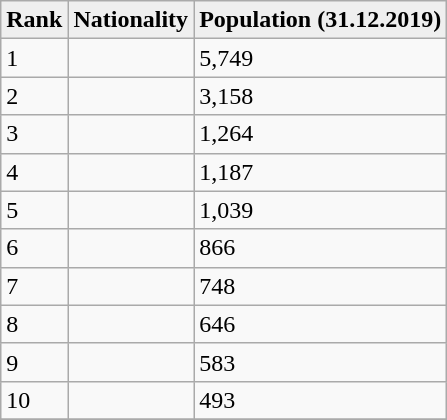<table class="wikitable">
<tr>
<th style="background:#efefef;">Rank</th>
<th style="background:#efefef;">Nationality</th>
<th style="background:#efefef;">Population (31.12.2019)</th>
</tr>
<tr>
<td>1</td>
<td></td>
<td>5,749</td>
</tr>
<tr>
<td>2</td>
<td></td>
<td>3,158</td>
</tr>
<tr>
<td>3</td>
<td></td>
<td>1,264</td>
</tr>
<tr>
<td>4</td>
<td></td>
<td>1,187</td>
</tr>
<tr>
<td>5</td>
<td></td>
<td>1,039</td>
</tr>
<tr>
<td>6</td>
<td></td>
<td>866</td>
</tr>
<tr>
<td>7</td>
<td></td>
<td>748</td>
</tr>
<tr>
<td>8</td>
<td></td>
<td>646</td>
</tr>
<tr>
<td>9</td>
<td></td>
<td>583</td>
</tr>
<tr>
<td>10</td>
<td></td>
<td>493</td>
</tr>
<tr>
</tr>
</table>
